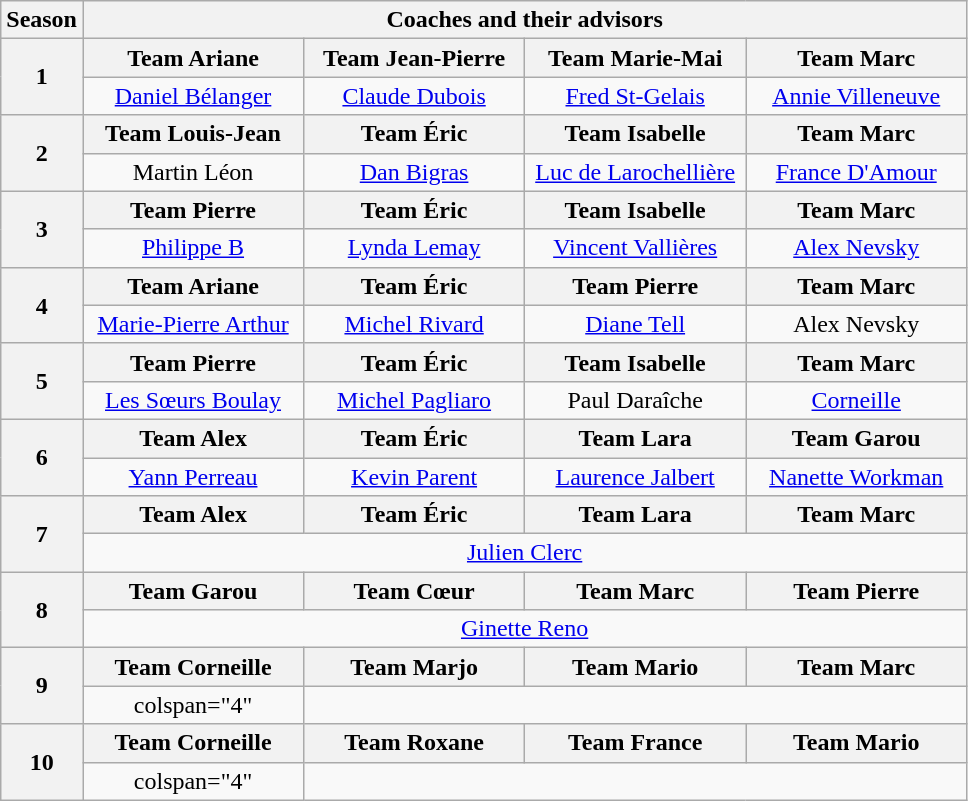<table class="wikitable" style="text-align: center">
<tr>
<th>Season</th>
<th colspan="4">Coaches and their advisors</th>
</tr>
<tr>
<th rowspan="2">1</th>
<th width="140">Team Ariane</th>
<th width="140">Team Jean-Pierre</th>
<th width="140">Team Marie-Mai</th>
<th width="140">Team Marc</th>
</tr>
<tr>
<td><a href='#'>Daniel Bélanger</a></td>
<td><a href='#'>Claude Dubois</a></td>
<td><a href='#'>Fred St-Gelais</a></td>
<td><a href='#'>Annie Villeneuve</a></td>
</tr>
<tr>
<th rowspan="2">2</th>
<th>Team Louis-Jean</th>
<th>Team Éric</th>
<th>Team Isabelle</th>
<th>Team Marc</th>
</tr>
<tr>
<td>Martin Léon</td>
<td><a href='#'>Dan Bigras</a></td>
<td><a href='#'>Luc de Larochellière</a></td>
<td><a href='#'>France D'Amour</a></td>
</tr>
<tr>
<th rowspan="2">3</th>
<th>Team Pierre</th>
<th>Team Éric</th>
<th>Team Isabelle</th>
<th>Team Marc</th>
</tr>
<tr>
<td><a href='#'>Philippe B</a></td>
<td><a href='#'>Lynda Lemay</a></td>
<td><a href='#'>Vincent Vallières</a></td>
<td><a href='#'>Alex Nevsky</a></td>
</tr>
<tr>
<th rowspan="2">4</th>
<th>Team Ariane</th>
<th>Team Éric</th>
<th>Team Pierre</th>
<th>Team Marc</th>
</tr>
<tr>
<td><a href='#'>Marie-Pierre Arthur</a></td>
<td><a href='#'>Michel Rivard</a></td>
<td><a href='#'>Diane Tell</a></td>
<td>Alex Nevsky</td>
</tr>
<tr>
<th rowspan="2">5</th>
<th>Team Pierre</th>
<th>Team Éric</th>
<th>Team Isabelle</th>
<th>Team Marc</th>
</tr>
<tr>
<td><a href='#'>Les Sœurs Boulay</a></td>
<td><a href='#'>Michel Pagliaro</a></td>
<td>Paul Daraîche</td>
<td><a href='#'>Corneille</a></td>
</tr>
<tr>
<th rowspan="2">6</th>
<th>Team Alex</th>
<th>Team Éric</th>
<th>Team Lara</th>
<th>Team Garou</th>
</tr>
<tr>
<td><a href='#'>Yann Perreau</a></td>
<td><a href='#'>Kevin Parent</a></td>
<td><a href='#'>Laurence Jalbert</a></td>
<td><a href='#'>Nanette Workman</a></td>
</tr>
<tr>
<th rowspan="2">7</th>
<th>Team Alex</th>
<th>Team Éric</th>
<th>Team Lara</th>
<th>Team Marc</th>
</tr>
<tr>
<td colspan="4"><a href='#'>Julien Clerc</a></td>
</tr>
<tr>
<th rowspan="2">8</th>
<th>Team Garou</th>
<th>Team Cœur</th>
<th>Team Marc</th>
<th>Team Pierre</th>
</tr>
<tr>
<td colspan="4"><a href='#'>Ginette Reno</a></td>
</tr>
<tr>
<th rowspan="2">9</th>
<th>Team Corneille</th>
<th>Team Marjo</th>
<th>Team Mario</th>
<th>Team Marc</th>
</tr>
<tr>
<td>colspan="4" </td>
</tr>
<tr>
<th rowspan="2">10</th>
<th>Team Corneille</th>
<th>Team Roxane</th>
<th>Team France</th>
<th>Team Mario</th>
</tr>
<tr>
<td>colspan="4" </td>
</tr>
</table>
